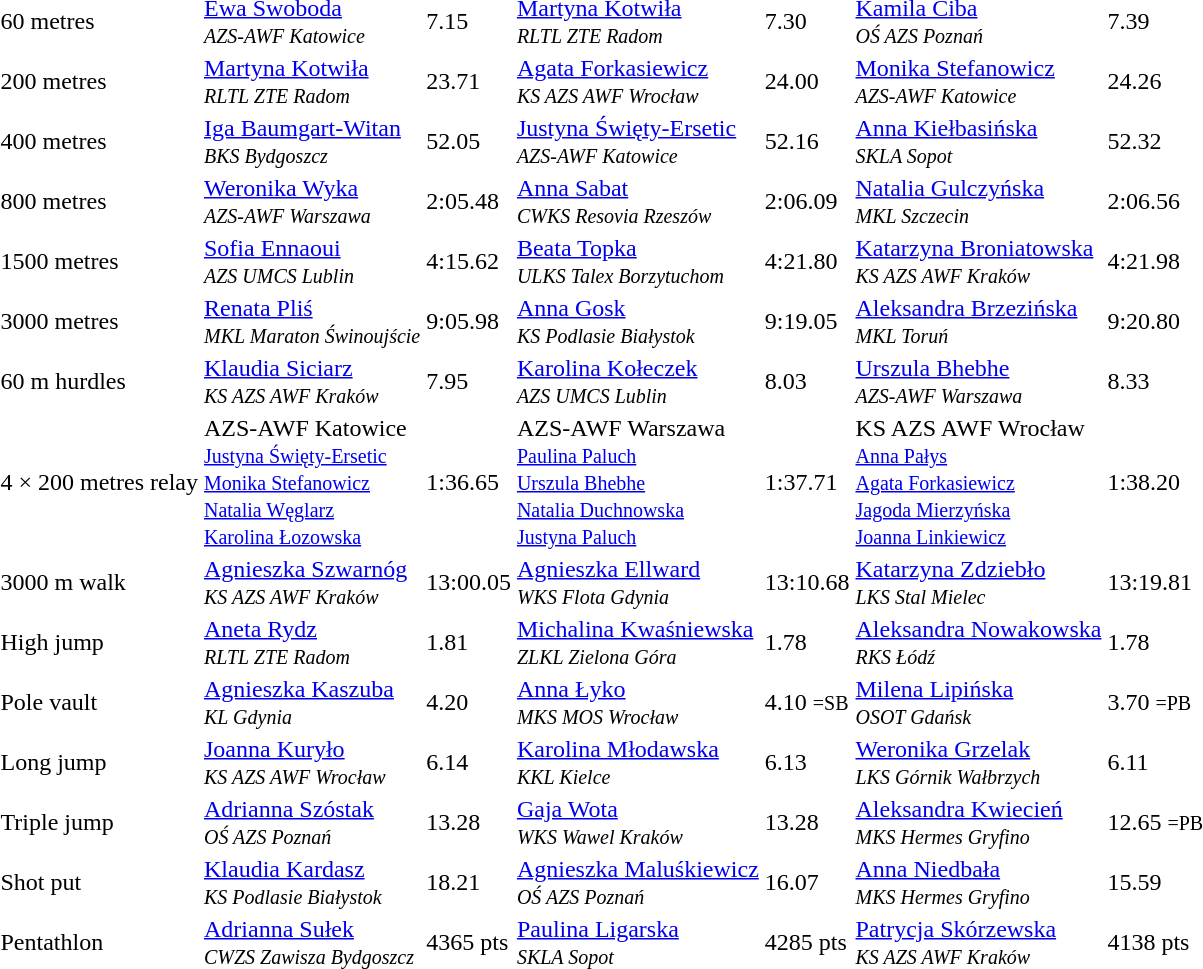<table>
<tr>
<td>60 metres</td>
<td><a href='#'>Ewa Swoboda</a><br><small><em>AZS-AWF Katowice</em></small></td>
<td>7.15</td>
<td><a href='#'>Martyna Kotwiła</a><br><small><em>RLTL ZTE Radom</em></small></td>
<td>7.30 </td>
<td><a href='#'>Kamila Ciba</a><br><small><em>OŚ AZS Poznań</em></small></td>
<td>7.39</td>
</tr>
<tr>
<td>200 metres</td>
<td><a href='#'>Martyna Kotwiła</a><br><small><em>RLTL ZTE Radom</em></small></td>
<td>23.71 </td>
<td><a href='#'>Agata Forkasiewicz</a><br><small><em>KS AZS AWF Wrocław</em></small></td>
<td>24.00</td>
<td><a href='#'>Monika Stefanowicz</a><br><small><em>AZS-AWF Katowice</em></small></td>
<td>24.26</td>
</tr>
<tr>
<td>400 metres</td>
<td><a href='#'>Iga Baumgart-Witan</a><br><small><em>BKS Bydgoszcz</em></small></td>
<td>52.05</td>
<td><a href='#'>Justyna Święty-Ersetic</a><br><small><em>AZS-AWF Katowice</em></small></td>
<td>52.16</td>
<td><a href='#'>Anna Kiełbasińska</a><br><small><em>SKLA Sopot</em></small></td>
<td>52.32 </td>
</tr>
<tr>
<td>800 metres</td>
<td><a href='#'>Weronika Wyka</a><br><small><em>AZS-AWF Warszawa</em></small></td>
<td>2:05.48</td>
<td><a href='#'>Anna Sabat</a><br><small><em>CWKS Resovia Rzeszów</em></small></td>
<td>2:06.09</td>
<td><a href='#'>Natalia Gulczyńska</a><br><small><em>MKL Szczecin</em></small></td>
<td>2:06.56 </td>
</tr>
<tr>
<td>1500 metres</td>
<td><a href='#'>Sofia Ennaoui</a><br><small><em>AZS UMCS Lublin</em></small></td>
<td>4:15.62</td>
<td><a href='#'>Beata Topka</a><br><small><em>ULKS Talex Borzytuchom</em></small></td>
<td>4:21.80 </td>
<td><a href='#'>Katarzyna Broniatowska</a><br><small><em>KS AZS AWF Kraków</em></small></td>
<td>4:21.98</td>
</tr>
<tr>
<td>3000 metres</td>
<td><a href='#'>Renata Pliś</a><br><small> <em>MKL Maraton Świnoujście</em></small></td>
<td>9:05.98</td>
<td><a href='#'>Anna Gosk</a><br><small><em>KS Podlasie Białystok</em></small></td>
<td>9:19.05 </td>
<td><a href='#'>Aleksandra Brzezińska</a><br><small><em>MKL Toruń</em></small></td>
<td>9:20.80 </td>
</tr>
<tr>
<td>60 m hurdles</td>
<td><a href='#'>Klaudia Siciarz</a><br><small><em>KS AZS AWF Kraków</em></small></td>
<td>7.95 </td>
<td><a href='#'>Karolina Kołeczek</a><br><small><em>AZS UMCS Lublin</em></small></td>
<td>8.03 </td>
<td><a href='#'>Urszula Bhebhe</a><br><small><em>AZS-AWF Warszawa</em></small></td>
<td>8.33</td>
</tr>
<tr>
<td>4 × 200 metres relay</td>
<td>AZS-AWF Katowice<br><small><a href='#'>Justyna Święty-Ersetic</a><br><a href='#'>Monika Stefanowicz</a><br><a href='#'>Natalia Węglarz</a><br><a href='#'>Karolina Łozowska</a></small></td>
<td>1:36.65</td>
<td>AZS-AWF Warszawa<br><small><a href='#'>Paulina Paluch</a><br><a href='#'>Urszula Bhebhe</a><br><a href='#'>Natalia Duchnowska</a><br><a href='#'>Justyna Paluch</a></small></td>
<td>1:37.71</td>
<td>KS AZS AWF Wrocław<br><small><a href='#'>Anna Pałys</a><br><a href='#'>Agata Forkasiewicz</a><br><a href='#'>Jagoda Mierzyńska</a><br><a href='#'>Joanna Linkiewicz</a></small></td>
<td>1:38.20</td>
</tr>
<tr>
<td>3000 m walk</td>
<td><a href='#'>Agnieszka Szwarnóg</a><br><small><em>KS AZS AWF Kraków</em></small></td>
<td>13:00.05</td>
<td><a href='#'>Agnieszka Ellward</a><br><small><em>WKS Flota Gdynia</em></small></td>
<td>13:10.68</td>
<td><a href='#'>Katarzyna Zdziebło</a><br><small><em>LKS Stal Mielec</em></small></td>
<td>13:19.81</td>
</tr>
<tr>
<td>High jump</td>
<td><a href='#'>Aneta Rydz</a><br><small><em>RLTL ZTE Radom</em></small></td>
<td>1.81</td>
<td><a href='#'>Michalina Kwaśniewska</a><br><small><em>ZLKL Zielona Góra</em></small></td>
<td>1.78</td>
<td><a href='#'>Aleksandra Nowakowska</a><br><small><em>RKS Łódź</em></small></td>
<td>1.78</td>
</tr>
<tr>
<td>Pole vault</td>
<td><a href='#'>Agnieszka Kaszuba</a><br><small><em>KL Gdynia</em></small></td>
<td>4.20</td>
<td><a href='#'>Anna Łyko</a><br><small><em>MKS MOS Wrocław</em></small></td>
<td>4.10 <small>=SB</small></td>
<td><a href='#'>Milena Lipińska</a><br><small><em>OSOT Gdańsk</em></small></td>
<td>3.70 <small>=PB</small></td>
</tr>
<tr>
<td>Long jump</td>
<td><a href='#'>Joanna Kuryło</a><br><small><em>KS AZS AWF Wrocław</em></small></td>
<td>6.14</td>
<td><a href='#'>Karolina Młodawska</a><br><small><em>KKL Kielce</em></small></td>
<td>6.13 </td>
<td><a href='#'>Weronika Grzelak</a><br><small><em>LKS Górnik Wałbrzych</em></small></td>
<td>6.11</td>
</tr>
<tr>
<td>Triple jump</td>
<td><a href='#'>Adrianna Szóstak</a><br><small><em>OŚ AZS Poznań</em></small></td>
<td>13.28 </td>
<td><a href='#'>Gaja Wota</a><br><small><em>WKS Wawel Kraków</em></small></td>
<td>13.28 </td>
<td><a href='#'>Aleksandra Kwiecień</a><br><small><em>MKS Hermes Gryfino</em></small></td>
<td>12.65 <small>=PB</small></td>
</tr>
<tr>
<td>Shot put</td>
<td><a href='#'>Klaudia Kardasz</a><br><small><em>KS Podlasie Białystok</em></small></td>
<td>18.21</td>
<td><a href='#'>Agnieszka Maluśkiewicz</a><br><small><em>OŚ AZS Poznań</em></small></td>
<td>16.07</td>
<td><a href='#'>Anna Niedbała</a><br><small><em>MKS Hermes Gryfino</em></small></td>
<td>15.59</td>
</tr>
<tr>
<td>Pentathlon</td>
<td><a href='#'>Adrianna Sułek</a><br><small><em>CWZS Zawisza Bydgoszcz</em></small></td>
<td>4365 pts</td>
<td><a href='#'>Paulina Ligarska</a><br><small><em>SKLA Sopot</em></small></td>
<td>4285 pts </td>
<td><a href='#'>Patrycja Skórzewska</a><br><small><em>KS AZS AWF Kraków</em></small></td>
<td>4138 pts </td>
</tr>
</table>
